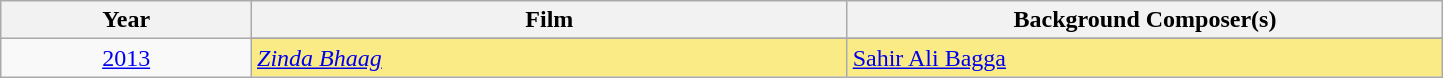<table class="wikitable">
<tr>
<th width="8%">Year</th>
<th width="19%">Film</th>
<th width="19%">Background Composer(s)</th>
</tr>
<tr>
<td rowspan=2 style="text-align:center"><a href='#'>2013</a><br></td>
</tr>
<tr style="background:#FAEB86">
<td><em><a href='#'>Zinda Bhaag </a></em></td>
<td><a href='#'>Sahir Ali Bagga</a></td>
</tr>
</table>
